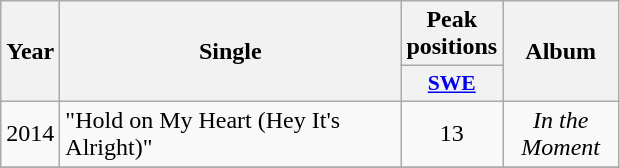<table class="wikitable">
<tr>
<th align="center" rowspan="2" width="10">Year</th>
<th align="center" rowspan="2" width="220">Single</th>
<th align="center" colspan="1" width="20">Peak positions</th>
<th align="center" rowspan="2" width="70">Album</th>
</tr>
<tr>
<th scope="col" style="width:3em;font-size:90%;"><a href='#'>SWE</a><br></th>
</tr>
<tr>
<td style="text-align:center;">2014</td>
<td>"Hold on My Heart (Hey It's Alright)"</td>
<td style="text-align:center;">13</td>
<td style="text-align:center;"><em>In the Moment</em></td>
</tr>
<tr>
</tr>
</table>
